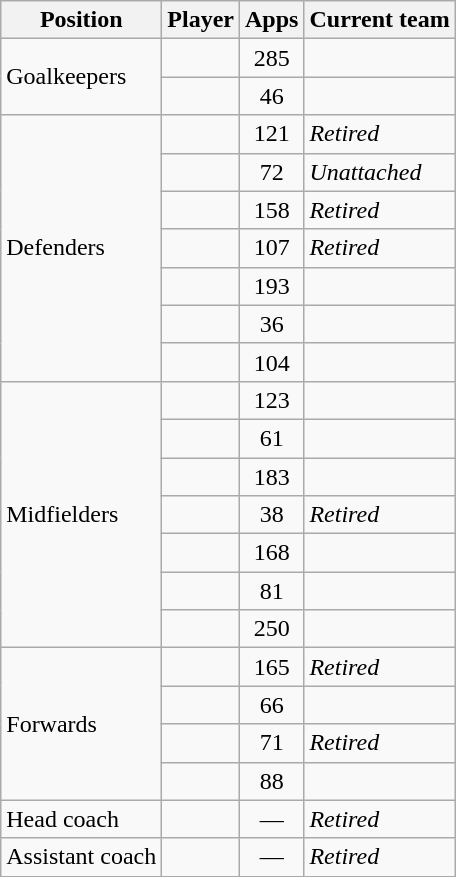<table class="wikitable sortable">
<tr>
<th>Position</th>
<th>Player</th>
<th>Apps</th>
<th>Current team</th>
</tr>
<tr>
<td rowspan=2>Goalkeepers</td>
<td></td>
<td align=center>285</td>
<td></td>
</tr>
<tr>
<td></td>
<td align=center>46</td>
<td></td>
</tr>
<tr>
<td rowspan=7>Defenders</td>
<td></td>
<td align=center>121</td>
<td><em>Retired</em></td>
</tr>
<tr>
<td></td>
<td align=center>72</td>
<td><em>Unattached</em></td>
</tr>
<tr>
<td></td>
<td align=center>158</td>
<td><em>Retired</em></td>
</tr>
<tr>
<td></td>
<td align=center>107</td>
<td><em>Retired</em></td>
</tr>
<tr>
<td></td>
<td align=center>193</td>
<td></td>
</tr>
<tr>
<td></td>
<td align=center>36</td>
<td></td>
</tr>
<tr>
<td></td>
<td align=center>104</td>
<td></td>
</tr>
<tr>
<td rowspan=7>Midfielders</td>
<td></td>
<td align=center>123</td>
<td></td>
</tr>
<tr>
<td></td>
<td align=center>61</td>
<td></td>
</tr>
<tr>
<td></td>
<td align=center>183</td>
<td></td>
</tr>
<tr>
<td></td>
<td align=center>38</td>
<td><em>Retired</em></td>
</tr>
<tr>
<td></td>
<td align=center>168</td>
<td></td>
</tr>
<tr>
<td></td>
<td align=center>81</td>
<td></td>
</tr>
<tr>
<td></td>
<td align=center>250</td>
<td></td>
</tr>
<tr>
<td rowspan=4>Forwards</td>
<td></td>
<td align=center>165</td>
<td><em>Retired</em></td>
</tr>
<tr>
<td></td>
<td align=center>66</td>
<td></td>
</tr>
<tr>
<td></td>
<td align=center>71</td>
<td><em>Retired</em></td>
</tr>
<tr>
<td></td>
<td align=center>88</td>
<td></td>
</tr>
<tr>
<td>Head coach</td>
<td></td>
<td align=center>—</td>
<td><em>Retired</em></td>
</tr>
<tr>
<td>Assistant coach</td>
<td></td>
<td align=center>—</td>
<td><em>Retired</em></td>
</tr>
</table>
